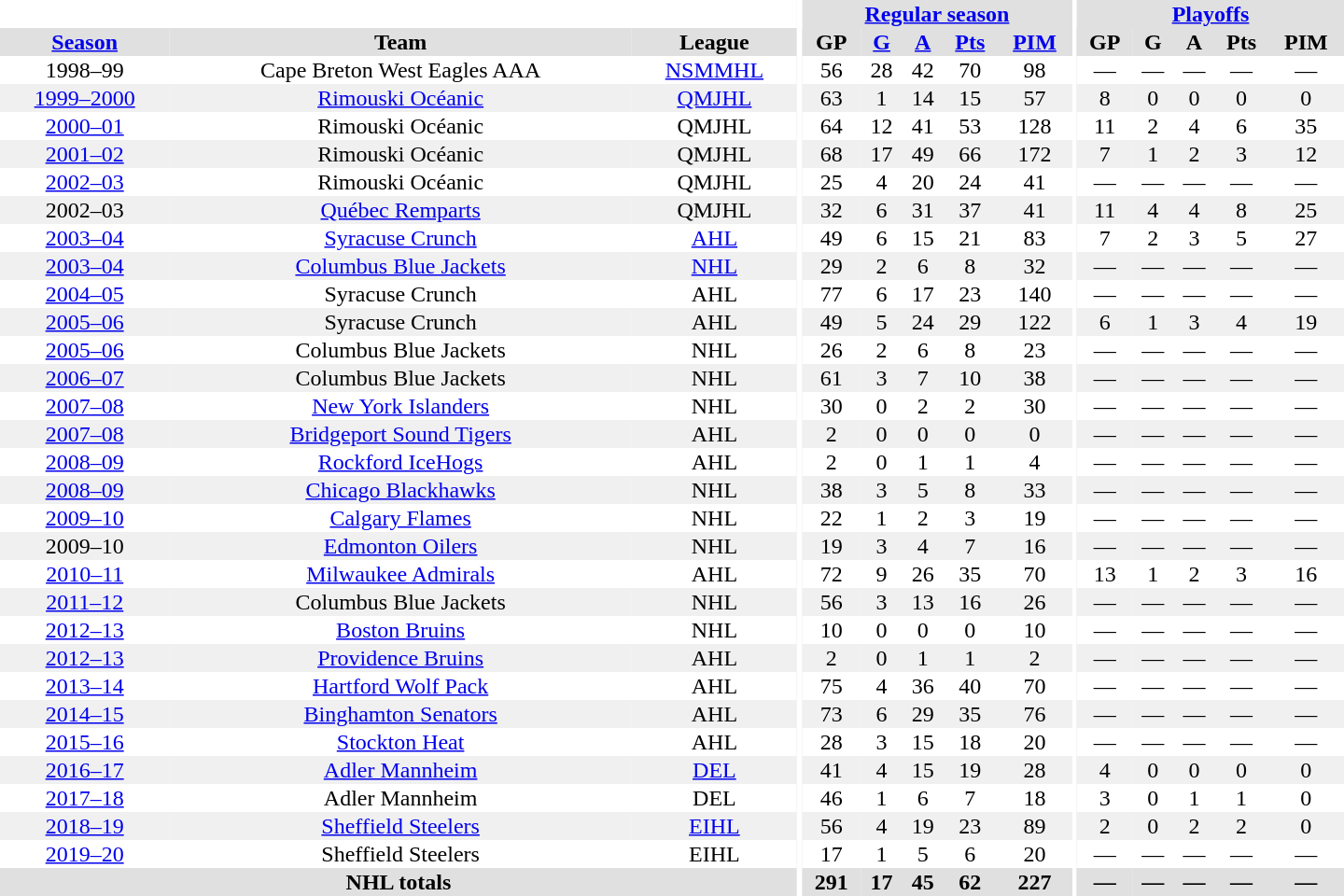<table border="0" cellpadding="1" cellspacing="0" style="text-align:center; width:60em">
<tr bgcolor="#e0e0e0">
<th colspan="3" bgcolor="#ffffff"></th>
<th rowspan="100" bgcolor="#ffffff"></th>
<th colspan="5"><a href='#'>Regular season</a></th>
<th rowspan="100" bgcolor="#ffffff"></th>
<th colspan="5"><a href='#'>Playoffs</a></th>
</tr>
<tr bgcolor="#e0e0e0">
<th><a href='#'>Season</a></th>
<th>Team</th>
<th>League</th>
<th>GP</th>
<th><a href='#'>G</a></th>
<th><a href='#'>A</a></th>
<th><a href='#'>Pts</a></th>
<th><a href='#'>PIM</a></th>
<th>GP</th>
<th>G</th>
<th>A</th>
<th>Pts</th>
<th>PIM</th>
</tr>
<tr>
<td>1998–99</td>
<td>Cape Breton West Eagles AAA</td>
<td><a href='#'>NSMMHL</a></td>
<td>56</td>
<td>28</td>
<td>42</td>
<td>70</td>
<td>98</td>
<td>—</td>
<td>—</td>
<td>—</td>
<td>—</td>
<td>—</td>
</tr>
<tr bgcolor="#f0f0f0">
<td><a href='#'>1999–2000</a></td>
<td><a href='#'>Rimouski Océanic</a></td>
<td><a href='#'>QMJHL</a></td>
<td>63</td>
<td>1</td>
<td>14</td>
<td>15</td>
<td>57</td>
<td>8</td>
<td>0</td>
<td>0</td>
<td>0</td>
<td>0</td>
</tr>
<tr>
<td><a href='#'>2000–01</a></td>
<td>Rimouski Océanic</td>
<td>QMJHL</td>
<td>64</td>
<td>12</td>
<td>41</td>
<td>53</td>
<td>128</td>
<td>11</td>
<td>2</td>
<td>4</td>
<td>6</td>
<td>35</td>
</tr>
<tr bgcolor="#f0f0f0">
<td><a href='#'>2001–02</a></td>
<td>Rimouski Océanic</td>
<td>QMJHL</td>
<td>68</td>
<td>17</td>
<td>49</td>
<td>66</td>
<td>172</td>
<td>7</td>
<td>1</td>
<td>2</td>
<td>3</td>
<td>12</td>
</tr>
<tr>
<td><a href='#'>2002–03</a></td>
<td>Rimouski Océanic</td>
<td>QMJHL</td>
<td>25</td>
<td>4</td>
<td>20</td>
<td>24</td>
<td>41</td>
<td>—</td>
<td>—</td>
<td>—</td>
<td>—</td>
<td>—</td>
</tr>
<tr bgcolor="#f0f0f0">
<td>2002–03</td>
<td><a href='#'>Québec Remparts</a></td>
<td>QMJHL</td>
<td>32</td>
<td>6</td>
<td>31</td>
<td>37</td>
<td>41</td>
<td>11</td>
<td>4</td>
<td>4</td>
<td>8</td>
<td>25</td>
</tr>
<tr>
<td><a href='#'>2003–04</a></td>
<td><a href='#'>Syracuse Crunch</a></td>
<td><a href='#'>AHL</a></td>
<td>49</td>
<td>6</td>
<td>15</td>
<td>21</td>
<td>83</td>
<td>7</td>
<td>2</td>
<td>3</td>
<td>5</td>
<td>27</td>
</tr>
<tr bgcolor="#f0f0f0">
<td><a href='#'>2003–04</a></td>
<td><a href='#'>Columbus Blue Jackets</a></td>
<td><a href='#'>NHL</a></td>
<td>29</td>
<td>2</td>
<td>6</td>
<td>8</td>
<td>32</td>
<td>—</td>
<td>—</td>
<td>—</td>
<td>—</td>
<td>—</td>
</tr>
<tr>
<td><a href='#'>2004–05</a></td>
<td>Syracuse Crunch</td>
<td>AHL</td>
<td>77</td>
<td>6</td>
<td>17</td>
<td>23</td>
<td>140</td>
<td>—</td>
<td>—</td>
<td>—</td>
<td>—</td>
<td>—</td>
</tr>
<tr bgcolor="#f0f0f0">
<td><a href='#'>2005–06</a></td>
<td>Syracuse Crunch</td>
<td>AHL</td>
<td>49</td>
<td>5</td>
<td>24</td>
<td>29</td>
<td>122</td>
<td>6</td>
<td>1</td>
<td>3</td>
<td>4</td>
<td>19</td>
</tr>
<tr>
<td><a href='#'>2005–06</a></td>
<td>Columbus Blue Jackets</td>
<td>NHL</td>
<td>26</td>
<td>2</td>
<td>6</td>
<td>8</td>
<td>23</td>
<td>—</td>
<td>—</td>
<td>—</td>
<td>—</td>
<td>—</td>
</tr>
<tr bgcolor="#f0f0f0">
<td><a href='#'>2006–07</a></td>
<td>Columbus Blue Jackets</td>
<td>NHL</td>
<td>61</td>
<td>3</td>
<td>7</td>
<td>10</td>
<td>38</td>
<td>—</td>
<td>—</td>
<td>—</td>
<td>—</td>
<td>—</td>
</tr>
<tr>
<td><a href='#'>2007–08</a></td>
<td><a href='#'>New York Islanders</a></td>
<td>NHL</td>
<td>30</td>
<td>0</td>
<td>2</td>
<td>2</td>
<td>30</td>
<td>—</td>
<td>—</td>
<td>—</td>
<td>—</td>
<td>—</td>
</tr>
<tr bgcolor="#f0f0f0">
<td><a href='#'>2007–08</a></td>
<td><a href='#'>Bridgeport Sound Tigers</a></td>
<td>AHL</td>
<td>2</td>
<td>0</td>
<td>0</td>
<td>0</td>
<td>0</td>
<td>—</td>
<td>—</td>
<td>—</td>
<td>—</td>
<td>—</td>
</tr>
<tr>
<td><a href='#'>2008–09</a></td>
<td><a href='#'>Rockford IceHogs</a></td>
<td>AHL</td>
<td>2</td>
<td>0</td>
<td>1</td>
<td>1</td>
<td>4</td>
<td>—</td>
<td>—</td>
<td>—</td>
<td>—</td>
<td>—</td>
</tr>
<tr bgcolor="#f0f0f0">
<td><a href='#'>2008–09</a></td>
<td><a href='#'>Chicago Blackhawks</a></td>
<td>NHL</td>
<td>38</td>
<td>3</td>
<td>5</td>
<td>8</td>
<td>33</td>
<td>—</td>
<td>—</td>
<td>—</td>
<td>—</td>
<td>—</td>
</tr>
<tr>
<td><a href='#'>2009–10</a></td>
<td><a href='#'>Calgary Flames</a></td>
<td>NHL</td>
<td>22</td>
<td>1</td>
<td>2</td>
<td>3</td>
<td>19</td>
<td>—</td>
<td>—</td>
<td>—</td>
<td>—</td>
<td>—</td>
</tr>
<tr bgcolor="#f0f0f0">
<td>2009–10</td>
<td><a href='#'>Edmonton Oilers</a></td>
<td>NHL</td>
<td>19</td>
<td>3</td>
<td>4</td>
<td>7</td>
<td>16</td>
<td>—</td>
<td>—</td>
<td>—</td>
<td>—</td>
<td>—</td>
</tr>
<tr>
<td><a href='#'>2010–11</a></td>
<td><a href='#'>Milwaukee Admirals</a></td>
<td>AHL</td>
<td>72</td>
<td>9</td>
<td>26</td>
<td>35</td>
<td>70</td>
<td>13</td>
<td>1</td>
<td>2</td>
<td>3</td>
<td>16</td>
</tr>
<tr bgcolor="#f0f0f0">
<td><a href='#'>2011–12</a></td>
<td>Columbus Blue Jackets</td>
<td>NHL</td>
<td>56</td>
<td>3</td>
<td>13</td>
<td>16</td>
<td>26</td>
<td>—</td>
<td>—</td>
<td>—</td>
<td>—</td>
<td>—</td>
</tr>
<tr>
<td><a href='#'>2012–13</a></td>
<td><a href='#'>Boston Bruins</a></td>
<td>NHL</td>
<td>10</td>
<td>0</td>
<td>0</td>
<td>0</td>
<td>10</td>
<td>—</td>
<td>—</td>
<td>—</td>
<td>—</td>
<td>—</td>
</tr>
<tr bgcolor="#f0f0f0">
<td><a href='#'>2012–13</a></td>
<td><a href='#'>Providence Bruins</a></td>
<td>AHL</td>
<td>2</td>
<td>0</td>
<td>1</td>
<td>1</td>
<td>2</td>
<td>—</td>
<td>—</td>
<td>—</td>
<td>—</td>
<td>—</td>
</tr>
<tr>
<td><a href='#'>2013–14</a></td>
<td><a href='#'>Hartford Wolf Pack</a></td>
<td>AHL</td>
<td>75</td>
<td>4</td>
<td>36</td>
<td>40</td>
<td>70</td>
<td>—</td>
<td>—</td>
<td>—</td>
<td>—</td>
<td>—</td>
</tr>
<tr bgcolor="#f0f0f0">
<td><a href='#'>2014–15</a></td>
<td><a href='#'>Binghamton Senators</a></td>
<td>AHL</td>
<td>73</td>
<td>6</td>
<td>29</td>
<td>35</td>
<td>76</td>
<td>—</td>
<td>—</td>
<td>—</td>
<td>—</td>
<td>—</td>
</tr>
<tr>
<td><a href='#'>2015–16</a></td>
<td><a href='#'>Stockton Heat</a></td>
<td>AHL</td>
<td>28</td>
<td>3</td>
<td>15</td>
<td>18</td>
<td>20</td>
<td>—</td>
<td>—</td>
<td>—</td>
<td>—</td>
<td>—</td>
</tr>
<tr bgcolor="#f0f0f0">
<td><a href='#'>2016–17</a></td>
<td><a href='#'>Adler Mannheim</a></td>
<td><a href='#'>DEL</a></td>
<td>41</td>
<td>4</td>
<td>15</td>
<td>19</td>
<td>28</td>
<td>4</td>
<td>0</td>
<td>0</td>
<td>0</td>
<td>0</td>
</tr>
<tr>
<td><a href='#'>2017–18</a></td>
<td>Adler Mannheim</td>
<td>DEL</td>
<td>46</td>
<td>1</td>
<td>6</td>
<td>7</td>
<td>18</td>
<td>3</td>
<td>0</td>
<td>1</td>
<td>1</td>
<td>0</td>
</tr>
<tr bgcolor="#f0f0f0">
<td><a href='#'>2018–19</a></td>
<td><a href='#'>Sheffield Steelers</a></td>
<td><a href='#'>EIHL</a></td>
<td>56</td>
<td>4</td>
<td>19</td>
<td>23</td>
<td>89</td>
<td>2</td>
<td>0</td>
<td>2</td>
<td>2</td>
<td>0</td>
</tr>
<tr>
<td><a href='#'>2019–20</a></td>
<td>Sheffield Steelers</td>
<td>EIHL</td>
<td>17</td>
<td>1</td>
<td>5</td>
<td>6</td>
<td>20</td>
<td>—</td>
<td>—</td>
<td>—</td>
<td>—</td>
<td>—</td>
</tr>
<tr bgcolor="#e0e0e0">
<th colspan="3">NHL totals</th>
<th>291</th>
<th>17</th>
<th>45</th>
<th>62</th>
<th>227</th>
<th>—</th>
<th>—</th>
<th>—</th>
<th>—</th>
<th>—</th>
</tr>
</table>
